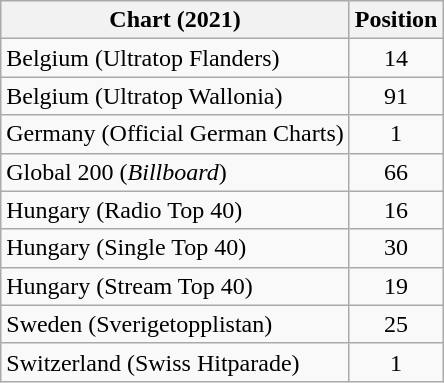<table class="wikitable sortable">
<tr>
<th><strong>Chart (2021)</strong></th>
<th>Position</th>
</tr>
<tr>
<td>Belgium (Ultratop Flanders)</td>
<td align="center">14</td>
</tr>
<tr>
<td>Belgium (Ultratop Wallonia)</td>
<td align="center">91</td>
</tr>
<tr>
<td>Germany (Official German Charts)</td>
<td align="center">1</td>
</tr>
<tr>
<td>Global 200 (<em>Billboard</em>)</td>
<td align="center">66</td>
</tr>
<tr>
<td>Hungary (Radio Top 40)</td>
<td align="center">16</td>
</tr>
<tr>
<td>Hungary (Single Top 40)</td>
<td align="center">30</td>
</tr>
<tr>
<td>Hungary (Stream Top 40)</td>
<td align="center">19</td>
</tr>
<tr>
<td>Sweden (Sverigetopplistan)</td>
<td align="center">25</td>
</tr>
<tr>
<td>Switzerland (Swiss Hitparade)</td>
<td align="center">1</td>
</tr>
</table>
